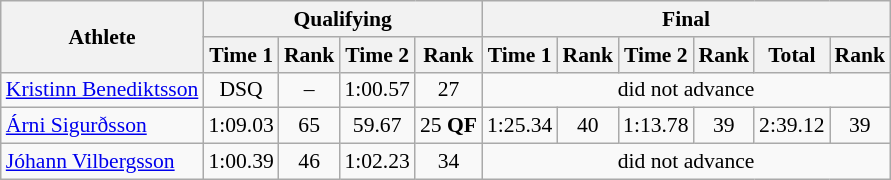<table class="wikitable" style="font-size:90%">
<tr>
<th rowspan="2">Athlete</th>
<th colspan="4">Qualifying</th>
<th colspan="6">Final</th>
</tr>
<tr>
<th>Time 1</th>
<th>Rank</th>
<th>Time 2</th>
<th>Rank</th>
<th>Time 1</th>
<th>Rank</th>
<th>Time 2</th>
<th>Rank</th>
<th>Total</th>
<th>Rank</th>
</tr>
<tr>
<td><a href='#'>Kristinn Benediktsson</a></td>
<td align="center">DSQ</td>
<td align="center">–</td>
<td align="center">1:00.57</td>
<td align="center">27</td>
<td align="center" colspan="6">did not advance</td>
</tr>
<tr>
<td><a href='#'>Árni Sigurðsson</a></td>
<td align="center">1:09.03</td>
<td align="center">65</td>
<td align="center">59.67</td>
<td align="center">25 <strong>QF</strong></td>
<td align="center">1:25.34</td>
<td align="center">40</td>
<td align="center">1:13.78</td>
<td align="center">39</td>
<td align="center">2:39.12</td>
<td align="center">39</td>
</tr>
<tr>
<td><a href='#'>Jóhann Vilbergsson</a></td>
<td align="center">1:00.39</td>
<td align="center">46</td>
<td align="center">1:02.23</td>
<td align="center">34</td>
<td align="center" colspan="6">did not advance</td>
</tr>
</table>
